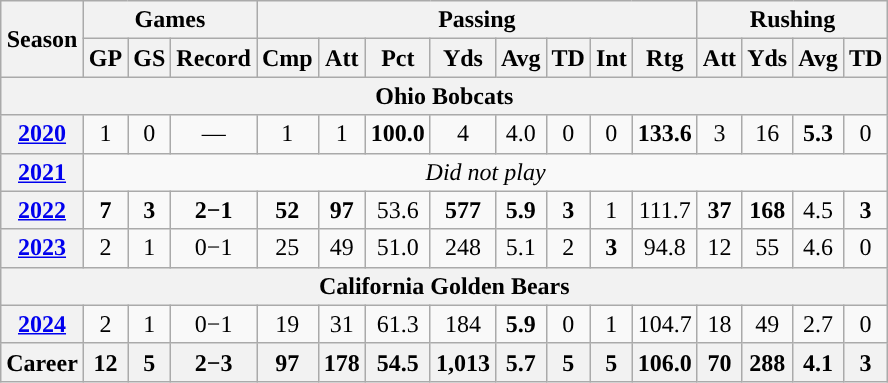<table class="wikitable" style="text-align:center;">
<tr>
<th rowspan="2">Season</th>
<th colspan="3">Games</th>
<th colspan="8">Passing</th>
<th colspan="5">Rushing</th>
</tr>
<tr>
<th>GP</th>
<th>GS</th>
<th>Record</th>
<th>Cmp</th>
<th>Att</th>
<th>Pct</th>
<th>Yds</th>
<th>Avg</th>
<th>TD</th>
<th>Int</th>
<th>Rtg</th>
<th>Att</th>
<th>Yds</th>
<th>Avg</th>
<th>TD</th>
</tr>
<tr>
<th colspan="16">Ohio Bobcats</th>
</tr>
<tr>
<th><a href='#'>2020</a></th>
<td>1</td>
<td>0</td>
<td>—</td>
<td>1</td>
<td>1</td>
<td><strong>100.0</strong></td>
<td>4</td>
<td>4.0</td>
<td>0</td>
<td>0</td>
<td><strong>133.6</strong></td>
<td>3</td>
<td>16</td>
<td><strong>5.3</strong></td>
<td>0</td>
</tr>
<tr>
<th><a href='#'>2021</a></th>
<td colspan="16"><em>Did not play</em></td>
</tr>
<tr>
<th><a href='#'>2022</a></th>
<td><strong>7</strong></td>
<td><strong>3</strong></td>
<td><strong>2−1</strong></td>
<td><strong>52</strong></td>
<td><strong>97</strong></td>
<td>53.6</td>
<td><strong>577</strong></td>
<td><strong>5.9</strong></td>
<td><strong>3</strong></td>
<td>1</td>
<td>111.7</td>
<td><strong>37</strong></td>
<td><strong>168</strong></td>
<td>4.5</td>
<td><strong>3</strong></td>
</tr>
<tr>
<th><a href='#'>2023</a></th>
<td>2</td>
<td>1</td>
<td>0−1</td>
<td>25</td>
<td>49</td>
<td>51.0</td>
<td>248</td>
<td>5.1</td>
<td>2</td>
<td><strong>3</strong></td>
<td>94.8</td>
<td>12</td>
<td>55</td>
<td>4.6</td>
<td>0</td>
</tr>
<tr>
<th colspan="16">California Golden Bears</th>
</tr>
<tr>
<th><a href='#'>2024</a></th>
<td>2</td>
<td>1</td>
<td>0−1</td>
<td>19</td>
<td>31</td>
<td>61.3</td>
<td>184</td>
<td><strong>5.9</strong></td>
<td>0</td>
<td>1</td>
<td>104.7</td>
<td>18</td>
<td>49</td>
<td>2.7</td>
<td>0</td>
</tr>
<tr>
<th>Career</th>
<th>12</th>
<th>5</th>
<th>2−3</th>
<th>97</th>
<th>178</th>
<th>54.5</th>
<th>1,013</th>
<th>5.7</th>
<th>5</th>
<th>5</th>
<th>106.0</th>
<th>70</th>
<th>288</th>
<th>4.1</th>
<th>3</th>
</tr>
</table>
